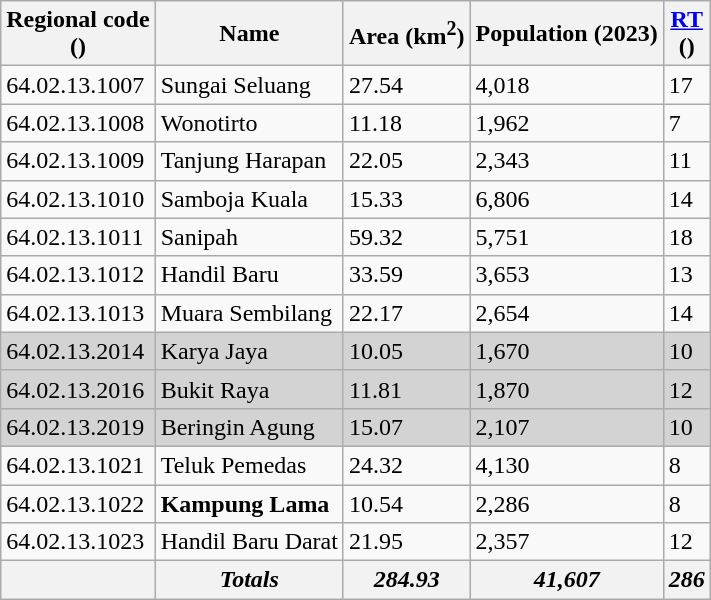<table class="wikitable sortable">
<tr>
<th>Regional code<br>()</th>
<th>Name</th>
<th>Area (km<sup>2</sup>)</th>
<th>Population (2023)</th>
<th><a href='#'>RT</a><br>()</th>
</tr>
<tr>
<td>64.02.13.1007</td>
<td>Sungai Seluang</td>
<td>27.54</td>
<td>4,018</td>
<td>17</td>
</tr>
<tr>
<td>64.02.13.1008</td>
<td>Wonotirto</td>
<td>11.18</td>
<td>1,962</td>
<td>7</td>
</tr>
<tr>
<td>64.02.13.1009</td>
<td>Tanjung Harapan</td>
<td>22.05</td>
<td>2,343</td>
<td>11</td>
</tr>
<tr>
<td>64.02.13.1010</td>
<td>Samboja Kuala</td>
<td>15.33</td>
<td>6,806</td>
<td>14</td>
</tr>
<tr>
<td>64.02.13.1011</td>
<td>Sanipah</td>
<td>59.32</td>
<td>5,751</td>
<td>18</td>
</tr>
<tr>
<td>64.02.13.1012</td>
<td>Handil Baru</td>
<td>33.59</td>
<td>3,653</td>
<td>13</td>
</tr>
<tr>
<td>64.02.13.1013</td>
<td>Muara Sembilang</td>
<td>22.17</td>
<td>2,654</td>
<td>14</td>
</tr>
<tr style="background:lightgrey">
<td>64.02.13.2014</td>
<td>Karya Jaya</td>
<td>10.05</td>
<td>1,670</td>
<td>10</td>
</tr>
<tr style="background:lightgrey">
<td>64.02.13.2016</td>
<td>Bukit Raya</td>
<td>11.81</td>
<td>1,870</td>
<td>12</td>
</tr>
<tr style="background:lightgrey">
<td>64.02.13.2019</td>
<td>Beringin Agung</td>
<td>15.07</td>
<td>2,107</td>
<td>10</td>
</tr>
<tr>
<td>64.02.13.1021</td>
<td>Teluk Pemedas</td>
<td>24.32</td>
<td>4,130</td>
<td>8</td>
</tr>
<tr>
<td>64.02.13.1022</td>
<td><strong>Kampung Lama</strong></td>
<td>10.54</td>
<td>2,286</td>
<td>8</td>
</tr>
<tr>
<td>64.02.13.1023</td>
<td>Handil Baru Darat</td>
<td>21.95</td>
<td>2,357</td>
<td>12</td>
</tr>
<tr>
<th></th>
<th><em>Totals</em></th>
<th><em>284.93</em></th>
<th><em>41,607</em></th>
<th><em>286</em></th>
</tr>
</table>
